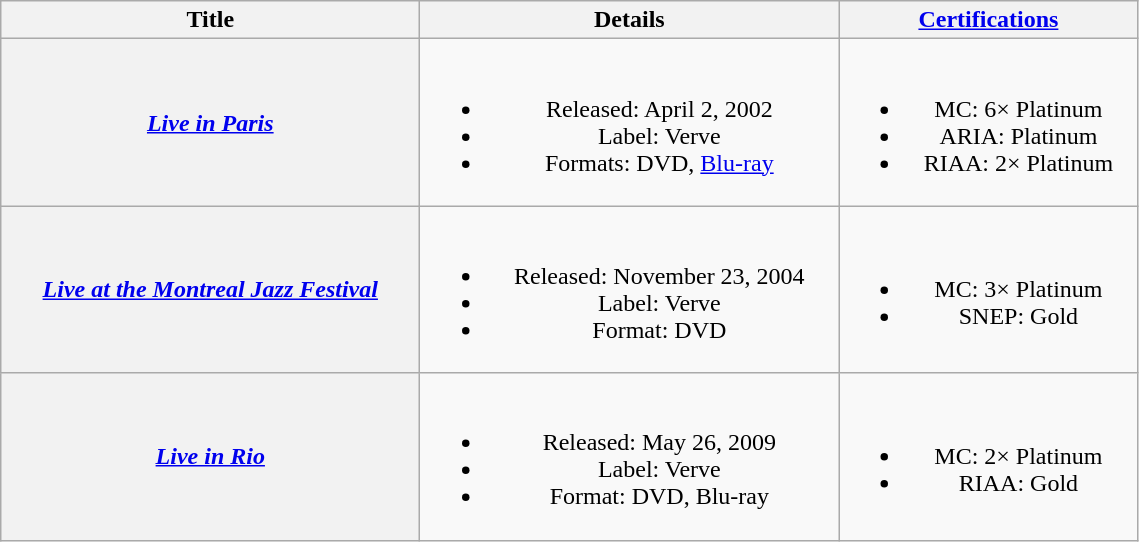<table class="wikitable plainrowheaders" style="text-align:center;">
<tr>
<th scope="col" style="width:17em;">Title</th>
<th scope="col" style="width:17em;">Details</th>
<th scope="col" style="width:12em;"><a href='#'>Certifications</a></th>
</tr>
<tr>
<th scope="row"><em><a href='#'>Live in Paris</a></em></th>
<td><br><ul><li>Released: April 2, 2002</li><li>Label: Verve</li><li>Formats: DVD, <a href='#'>Blu-ray</a></li></ul></td>
<td><br><ul><li>MC: 6× Platinum</li><li>ARIA: Platinum</li><li>RIAA: 2× Platinum</li></ul></td>
</tr>
<tr>
<th scope="row"><em><a href='#'>Live at the Montreal Jazz Festival</a></em></th>
<td><br><ul><li>Released: November 23, 2004</li><li>Label: Verve</li><li>Format: DVD</li></ul></td>
<td><br><ul><li>MC: 3× Platinum</li><li>SNEP: Gold</li></ul></td>
</tr>
<tr>
<th scope="row"><em><a href='#'>Live in Rio</a></em></th>
<td><br><ul><li>Released: May 26, 2009</li><li>Label: Verve</li><li>Format: DVD, Blu-ray</li></ul></td>
<td><br><ul><li>MC: 2× Platinum</li><li>RIAA: Gold</li></ul></td>
</tr>
</table>
